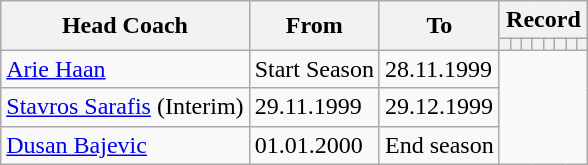<table class="wikitable" style="text-align: ">
<tr>
<th rowspan=2>Head Coach</th>
<th rowspan=2>From</th>
<th rowspan=2>To</th>
<th colspan=8>Record</th>
</tr>
<tr>
<th></th>
<th></th>
<th></th>
<th></th>
<th></th>
<th></th>
<th></th>
<th></th>
</tr>
<tr>
<td> <a href='#'>Arie Haan</a></td>
<td>Start Season</td>
<td>28.11.1999<br></td>
</tr>
<tr>
<td> <a href='#'>Stavros Sarafis</a> (Interim)</td>
<td>29.11.1999</td>
<td>29.12.1999<br></td>
</tr>
<tr>
<td> <a href='#'>Dusan Bajevic</a></td>
<td>01.01.2000</td>
<td>End season<br></td>
</tr>
</table>
